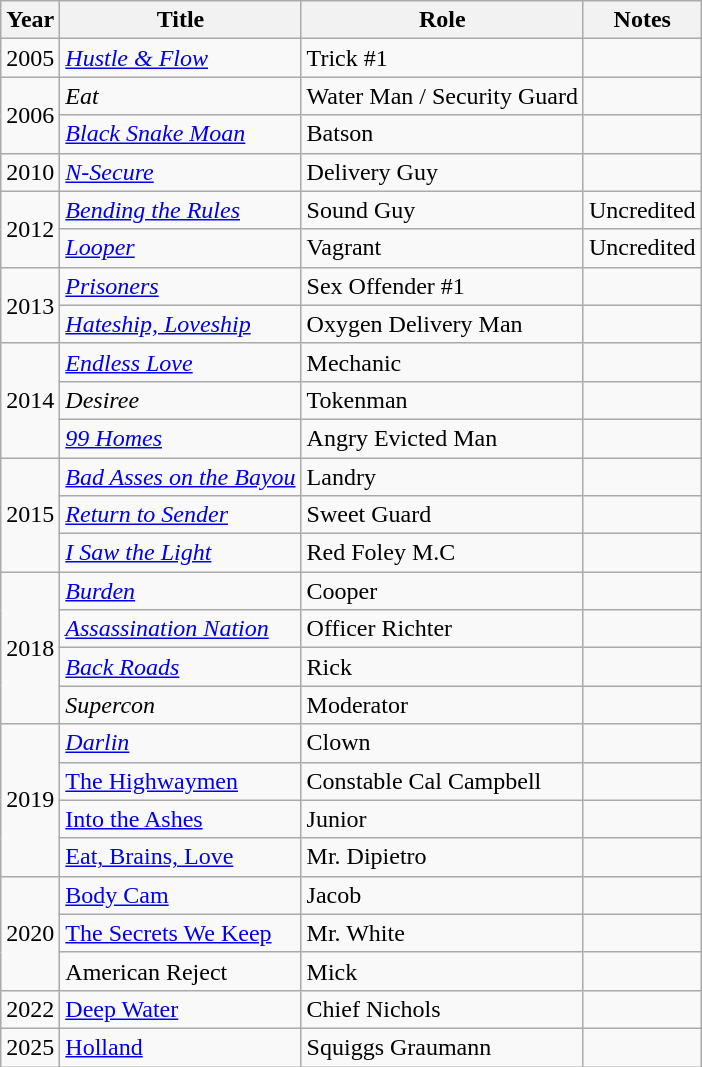<table class="wikitable sortable">
<tr>
<th>Year</th>
<th>Title</th>
<th>Role</th>
<th>Notes</th>
</tr>
<tr>
<td>2005</td>
<td><em><a href='#'>Hustle & Flow</a></em></td>
<td>Trick #1</td>
<td></td>
</tr>
<tr>
<td rowspan="2">2006</td>
<td><em>Eat</em></td>
<td>Water Man / Security Guard</td>
<td></td>
</tr>
<tr>
<td><a href='#'><em>Black Snake Moan</em></a></td>
<td>Batson</td>
<td></td>
</tr>
<tr>
<td>2010</td>
<td><em><a href='#'>N-Secure</a></em></td>
<td>Delivery Guy</td>
<td></td>
</tr>
<tr>
<td rowspan="2">2012</td>
<td><em><a href='#'>Bending the Rules</a></em></td>
<td>Sound Guy</td>
<td>Uncredited</td>
</tr>
<tr>
<td><a href='#'><em>Looper</em></a></td>
<td>Vagrant</td>
<td>Uncredited</td>
</tr>
<tr>
<td rowspan="2">2013</td>
<td><a href='#'><em>Prisoners</em></a></td>
<td>Sex Offender #1</td>
<td></td>
</tr>
<tr>
<td><em><a href='#'>Hateship, Loveship</a></em></td>
<td>Oxygen Delivery Man</td>
<td></td>
</tr>
<tr>
<td rowspan="3">2014</td>
<td><a href='#'><em>Endless Love</em></a></td>
<td>Mechanic</td>
<td></td>
</tr>
<tr>
<td><em>Desiree</em></td>
<td>Tokenman</td>
<td></td>
</tr>
<tr>
<td><em><a href='#'>99 Homes</a></em></td>
<td>Angry Evicted Man</td>
<td></td>
</tr>
<tr>
<td rowspan="3">2015</td>
<td><em><a href='#'>Bad Asses on the Bayou</a></em></td>
<td>Landry</td>
<td></td>
</tr>
<tr>
<td><a href='#'><em>Return to Sender</em></a></td>
<td>Sweet Guard</td>
<td></td>
</tr>
<tr>
<td><a href='#'><em>I Saw the Light</em></a></td>
<td>Red Foley M.C</td>
<td></td>
</tr>
<tr>
<td rowspan="4">2018</td>
<td><a href='#'><em>Burden</em></a></td>
<td>Cooper</td>
<td></td>
</tr>
<tr>
<td><em><a href='#'>Assassination Nation</a></em></td>
<td>Officer Richter</td>
<td></td>
</tr>
<tr>
<td><a href='#'><em>Back Roads</em></a></td>
<td>Rick</td>
<td></td>
</tr>
<tr>
<td><em>Supercon</em></td>
<td>Moderator</td>
<td></td>
</tr>
<tr>
<td rowspan="4">2019</td>
<td><a href='#'><em>Darlin<strong></a></td>
<td>Clown</td>
<td></td>
</tr>
<tr>
<td><a href='#'></em>The Highwaymen<em></a></td>
<td>Constable Cal Campbell</td>
<td></td>
</tr>
<tr>
<td></em><a href='#'>Into the Ashes</a><em></td>
<td>Junior</td>
<td></td>
</tr>
<tr>
<td></em><a href='#'>Eat, Brains, Love</a><em></td>
<td>Mr. Dipietro</td>
<td></td>
</tr>
<tr>
<td rowspan="3">2020</td>
<td><a href='#'></em>Body Cam<em></a></td>
<td>Jacob</td>
<td></td>
</tr>
<tr>
<td></em><a href='#'>The Secrets We Keep</a><em></td>
<td>Mr. White</td>
<td></td>
</tr>
<tr>
<td></em>American Reject<em></td>
<td>Mick</td>
<td></td>
</tr>
<tr>
<td>2022</td>
<td><a href='#'></em>Deep Water<em></a></td>
<td>Chief Nichols</td>
<td></td>
</tr>
<tr>
<td>2025</td>
<td></em><a href='#'>Holland</a><em></td>
<td>Squiggs Graumann</td>
<td></td>
</tr>
</table>
